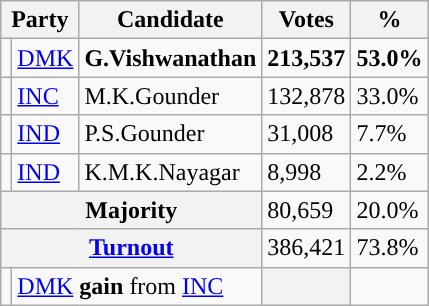<table class="wikitable sortable">
<tr>
<th colspan="2">Party</th>
<th>Candidate</th>
<th>Votes</th>
<th>%</th>
</tr>
<tr>
<td></td>
<td><a href='#'>DMK</a></td>
<td><strong>G.Vishwanathan</strong></td>
<td><strong>213,537</strong></td>
<td><strong>53.0%</strong></td>
</tr>
<tr>
<td></td>
<td><a href='#'>INC</a></td>
<td>M.K.Gounder</td>
<td>132,878</td>
<td>33.0%</td>
</tr>
<tr>
<td></td>
<td><a href='#'>IND</a></td>
<td>P.S.Gounder</td>
<td>31,008</td>
<td>7.7%</td>
</tr>
<tr>
<td></td>
<td><a href='#'>IND</a></td>
<td>K.M.K.Nayagar</td>
<td>8,998</td>
<td>2.2%</td>
</tr>
<tr>
<th colspan="3">Majority</th>
<td>80,659</td>
<td>20.0%</td>
</tr>
<tr>
<th colspan="3"><a href='#'>Turnout</a></th>
<td>386,421</td>
<td>73.8%</td>
</tr>
<tr>
<td></td>
<td colspan="2"><a href='#'>DMK</a> <strong>gain</strong> from <a href='#'>INC</a></td>
<th></th>
<td></td>
</tr>
</table>
